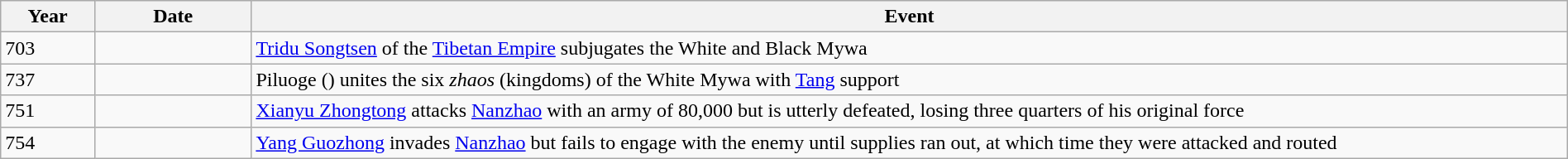<table class="wikitable" width="100%">
<tr>
<th style="width:6%">Year</th>
<th style="width:10%">Date</th>
<th>Event</th>
</tr>
<tr>
<td>703</td>
<td></td>
<td><a href='#'>Tridu Songtsen</a> of the <a href='#'>Tibetan Empire</a> subjugates the White and Black Mywa</td>
</tr>
<tr>
<td>737</td>
<td></td>
<td>Piluoge () unites the six <em>zhaos</em> (kingdoms) of the White Mywa with <a href='#'>Tang</a> support</td>
</tr>
<tr>
<td>751</td>
<td></td>
<td><a href='#'>Xianyu Zhongtong</a> attacks <a href='#'>Nanzhao</a> with an army of 80,000 but is utterly defeated, losing three quarters of his original force</td>
</tr>
<tr>
<td>754</td>
<td></td>
<td><a href='#'>Yang Guozhong</a> invades <a href='#'>Nanzhao</a> but fails to engage with the enemy until supplies ran out, at which time they were attacked and routed</td>
</tr>
</table>
